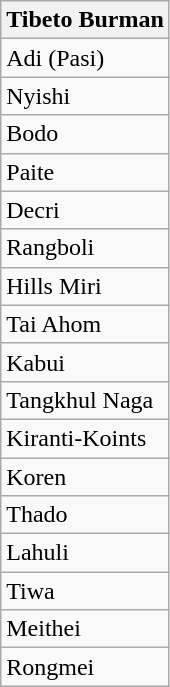<table class="wikitable">
<tr>
<th>Tibeto Burman</th>
</tr>
<tr>
<td>Adi (Pasi)</td>
</tr>
<tr>
<td>Nyishi</td>
</tr>
<tr>
<td>Bodo</td>
</tr>
<tr>
<td>Paite</td>
</tr>
<tr>
<td>Decri</td>
</tr>
<tr>
<td>Rangboli</td>
</tr>
<tr>
<td>Hills Miri</td>
</tr>
<tr>
<td>Tai Ahom</td>
</tr>
<tr>
<td>Kabui</td>
</tr>
<tr>
<td>Tangkhul Naga</td>
</tr>
<tr>
<td>Kiranti-Koints</td>
</tr>
<tr>
<td>Koren</td>
</tr>
<tr>
<td>Thado</td>
</tr>
<tr>
<td>Lahuli</td>
</tr>
<tr>
<td>Tiwa</td>
</tr>
<tr>
<td>Meithei</td>
</tr>
<tr>
<td>Rongmei</td>
</tr>
</table>
